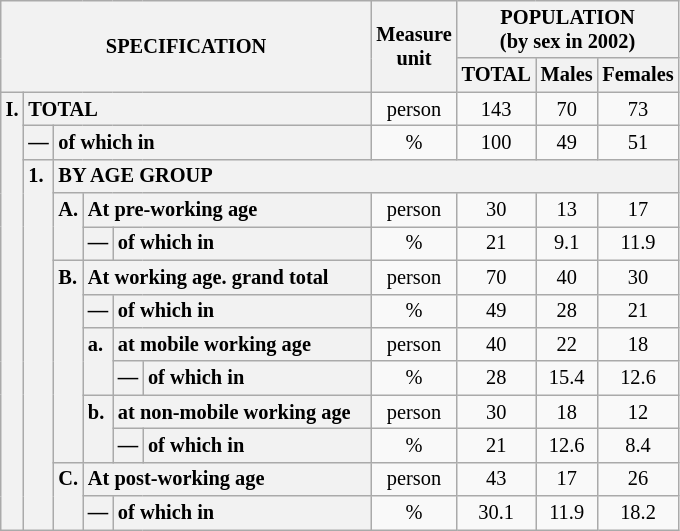<table class="wikitable" style="font-size:85%; text-align:center">
<tr>
<th rowspan="2" colspan="6">SPECIFICATION</th>
<th rowspan="2">Measure<br> unit</th>
<th colspan="3" rowspan="1">POPULATION<br> (by sex in 2002)</th>
</tr>
<tr>
<th>TOTAL</th>
<th>Males</th>
<th>Females</th>
</tr>
<tr>
<th style="text-align:left" valign="top" rowspan="13">I.</th>
<th style="text-align:left" colspan="5">TOTAL</th>
<td>person</td>
<td>143</td>
<td>70</td>
<td>73</td>
</tr>
<tr>
<th style="text-align:left" valign="top">—</th>
<th style="text-align:left" colspan="4">of which in</th>
<td>%</td>
<td>100</td>
<td>49</td>
<td>51</td>
</tr>
<tr>
<th style="text-align:left" valign="top" rowspan="11">1.</th>
<th style="text-align:left" colspan="19">BY AGE GROUP</th>
</tr>
<tr>
<th style="text-align:left" valign="top" rowspan="2">A.</th>
<th style="text-align:left" colspan="3">At pre-working age</th>
<td>person</td>
<td>30</td>
<td>13</td>
<td>17</td>
</tr>
<tr>
<th style="text-align:left" valign="top">—</th>
<th style="text-align:left" valign="top" colspan="2">of which in</th>
<td>%</td>
<td>21</td>
<td>9.1</td>
<td>11.9</td>
</tr>
<tr>
<th style="text-align:left" valign="top" rowspan="6">B.</th>
<th style="text-align:left" colspan="3">At working age. grand total</th>
<td>person</td>
<td>70</td>
<td>40</td>
<td>30</td>
</tr>
<tr>
<th style="text-align:left" valign="top">—</th>
<th style="text-align:left" valign="top" colspan="2">of which in</th>
<td>%</td>
<td>49</td>
<td>28</td>
<td>21</td>
</tr>
<tr>
<th style="text-align:left" valign="top" rowspan="2">a.</th>
<th style="text-align:left" colspan="2">at mobile working age</th>
<td>person</td>
<td>40</td>
<td>22</td>
<td>18</td>
</tr>
<tr>
<th style="text-align:left" valign="top">—</th>
<th style="text-align:left" valign="top" colspan="1">of which in                        </th>
<td>%</td>
<td>28</td>
<td>15.4</td>
<td>12.6</td>
</tr>
<tr>
<th style="text-align:left" valign="top" rowspan="2">b.</th>
<th style="text-align:left" colspan="2">at non-mobile working age</th>
<td>person</td>
<td>30</td>
<td>18</td>
<td>12</td>
</tr>
<tr>
<th style="text-align:left" valign="top">—</th>
<th style="text-align:left" valign="top" colspan="1">of which in                        </th>
<td>%</td>
<td>21</td>
<td>12.6</td>
<td>8.4</td>
</tr>
<tr>
<th style="text-align:left" valign="top" rowspan="2">C.</th>
<th style="text-align:left" colspan="3">At post-working age</th>
<td>person</td>
<td>43</td>
<td>17</td>
<td>26</td>
</tr>
<tr>
<th style="text-align:left" valign="top">—</th>
<th style="text-align:left" valign="top" colspan="2">of which in</th>
<td>%</td>
<td>30.1</td>
<td>11.9</td>
<td>18.2</td>
</tr>
</table>
